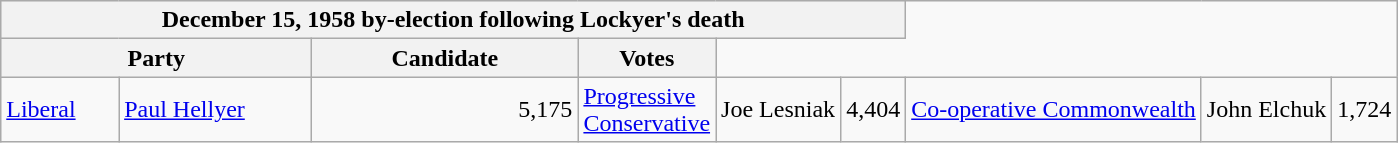<table class="wikitable">
<tr style="background:#e9e9e9;">
<th colspan="6">December 15, 1958 by-election following Lockyer's death</th>
</tr>
<tr style="background:#e9e9e9;">
<th colspan="2" style="width: 200px">Party</th>
<th style="width: 170px">Candidate</th>
<th style="width: 40px">Votes</th>
</tr>
<tr>
<td><a href='#'>Liberal</a></td>
<td><a href='#'>Paul Hellyer</a></td>
<td align="right">5,175<br></td>
<td><a href='#'>Progressive Conservative</a></td>
<td>Joe Lesniak</td>
<td align="right">4,404<br></td>
<td><a href='#'>Co-operative Commonwealth</a></td>
<td>John Elchuk</td>
<td align="right">1,724<br></td>
</tr>
</table>
